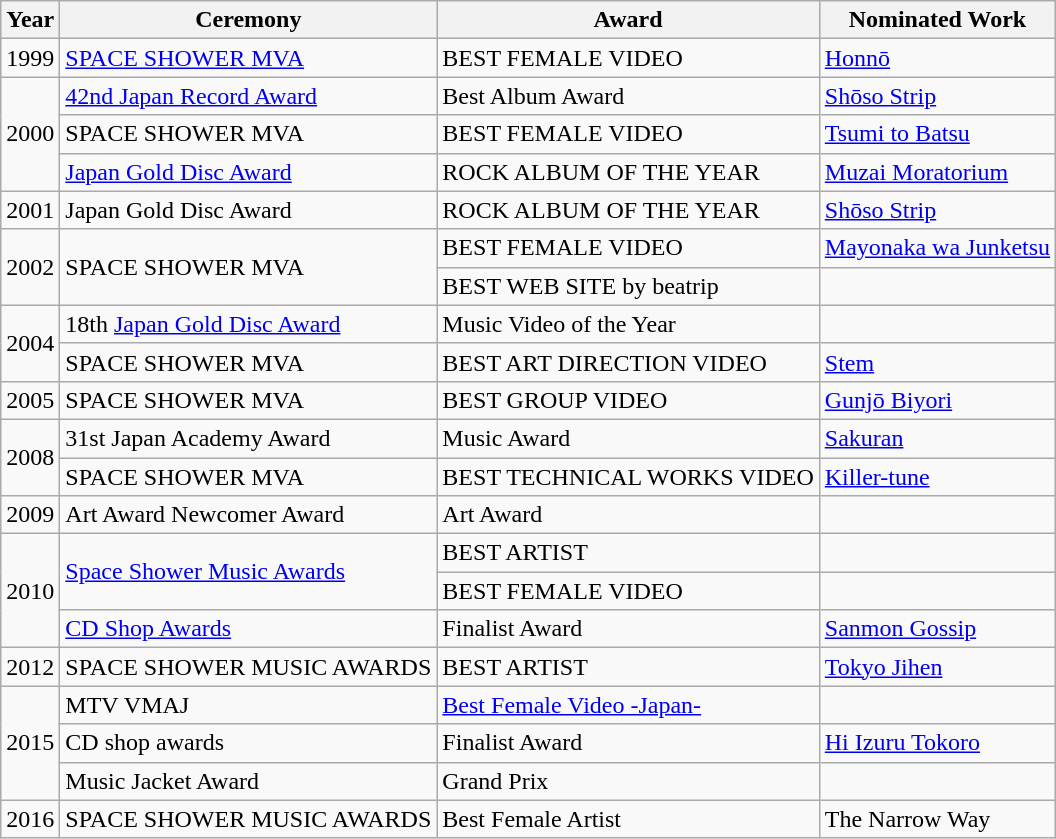<table class="wikitable">
<tr>
<th>Year</th>
<th>Ceremony</th>
<th>Award</th>
<th>Nominated Work</th>
</tr>
<tr>
<td>1999</td>
<td><a href='#'>SPACE SHOWER MVA</a></td>
<td>BEST FEMALE VIDEO</td>
<td><a href='#'>Honnō</a></td>
</tr>
<tr>
<td rowspan="3">2000</td>
<td><a href='#'>42nd Japan Record Award</a></td>
<td>Best Album Award</td>
<td><a href='#'>Shōso Strip</a></td>
</tr>
<tr>
<td>SPACE SHOWER MVA</td>
<td>BEST FEMALE VIDEO</td>
<td><a href='#'>Tsumi to Batsu</a></td>
</tr>
<tr>
<td><a href='#'>Japan Gold Disc Award</a></td>
<td>ROCK ALBUM OF THE YEAR</td>
<td><a href='#'>Muzai Moratorium</a></td>
</tr>
<tr>
<td>2001</td>
<td>Japan Gold Disc Award</td>
<td>ROCK ALBUM OF THE YEAR</td>
<td><a href='#'>Shōso Strip</a></td>
</tr>
<tr>
<td rowspan="2">2002</td>
<td rowspan="2">SPACE SHOWER MVA</td>
<td>BEST FEMALE VIDEO</td>
<td><a href='#'>Mayonaka wa Junketsu</a></td>
</tr>
<tr>
<td>BEST WEB SITE by beatrip</td>
<td></td>
</tr>
<tr>
<td rowspan="2">2004</td>
<td>18th <a href='#'>Japan Gold Disc Award</a></td>
<td>Music Video of the Year</td>
<td></td>
</tr>
<tr>
<td>SPACE SHOWER MVA</td>
<td>BEST ART DIRECTION VIDEO</td>
<td><a href='#'>Stem</a></td>
</tr>
<tr>
<td>2005</td>
<td>SPACE SHOWER MVA</td>
<td>BEST GROUP VIDEO</td>
<td><a href='#'>Gunjō Biyori</a></td>
</tr>
<tr>
<td rowspan="2">2008</td>
<td>31st Japan Academy Award</td>
<td>Music Award</td>
<td><a href='#'>Sakuran</a></td>
</tr>
<tr>
<td>SPACE SHOWER MVA</td>
<td>BEST TECHNICAL WORKS VIDEO</td>
<td><a href='#'>Killer-tune</a></td>
</tr>
<tr>
<td>2009</td>
<td>Art Award Newcomer Award</td>
<td>Art Award</td>
<td></td>
</tr>
<tr>
<td rowspan="3">2010</td>
<td rowspan="2"><a href='#'>Space Shower Music Awards</a></td>
<td>BEST ARTIST</td>
<td></td>
</tr>
<tr>
<td>BEST FEMALE VIDEO</td>
<td></td>
</tr>
<tr>
<td><a href='#'>CD Shop Awards</a></td>
<td>Finalist Award</td>
<td><a href='#'>Sanmon Gossip</a></td>
</tr>
<tr>
<td>2012</td>
<td>SPACE SHOWER MUSIC AWARDS</td>
<td>BEST ARTIST</td>
<td><a href='#'>Tokyo Jihen</a></td>
</tr>
<tr>
<td rowspan="3">2015</td>
<td>MTV VMAJ</td>
<td><a href='#'>Best Female Video -Japan-</a></td>
<td></td>
</tr>
<tr>
<td>CD shop awards</td>
<td>Finalist Award</td>
<td><a href='#'>Hi Izuru Tokoro</a></td>
</tr>
<tr>
<td>Music Jacket Award</td>
<td>Grand Prix</td>
<td></td>
</tr>
<tr>
<td>2016</td>
<td>SPACE SHOWER MUSIC AWARDS</td>
<td>Best Female Artist</td>
<td>The Narrow Way</td>
</tr>
</table>
